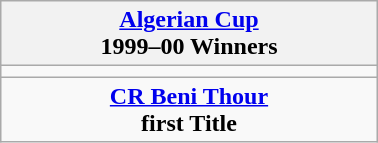<table class="wikitable" style="text-align: center; margin: 0 auto; width: 20%">
<tr>
<th><a href='#'>Algerian Cup</a><br>1999–00 Winners</th>
</tr>
<tr>
<td></td>
</tr>
<tr>
<td><strong><a href='#'>CR Beni Thour</a></strong><br><strong>first Title</strong></td>
</tr>
</table>
